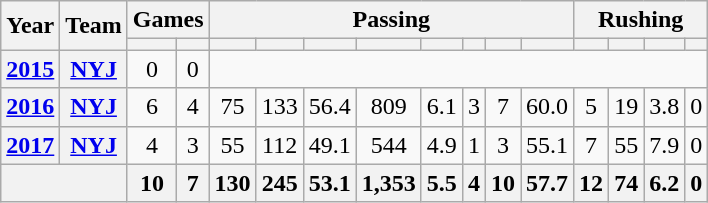<table class="wikitable" style="text-align:center">
<tr>
<th rowspan="2">Year</th>
<th rowspan="2">Team</th>
<th colspan="2">Games</th>
<th colspan="8">Passing</th>
<th colspan="4">Rushing</th>
</tr>
<tr>
<th></th>
<th></th>
<th></th>
<th></th>
<th></th>
<th></th>
<th></th>
<th></th>
<th></th>
<th></th>
<th></th>
<th></th>
<th></th>
<th></th>
</tr>
<tr>
<th><a href='#'>2015</a></th>
<th><a href='#'>NYJ</a></th>
<td>0</td>
<td>0</td>
<td colspan="12"></td>
</tr>
<tr>
<th><a href='#'>2016</a></th>
<th><a href='#'>NYJ</a></th>
<td>6</td>
<td>4</td>
<td>75</td>
<td>133</td>
<td>56.4</td>
<td>809</td>
<td>6.1</td>
<td>3</td>
<td>7</td>
<td>60.0</td>
<td>5</td>
<td>19</td>
<td>3.8</td>
<td>0</td>
</tr>
<tr>
<th><a href='#'>2017</a></th>
<th><a href='#'>NYJ</a></th>
<td>4</td>
<td>3</td>
<td>55</td>
<td>112</td>
<td>49.1</td>
<td>544</td>
<td>4.9</td>
<td>1</td>
<td>3</td>
<td>55.1</td>
<td>7</td>
<td>55</td>
<td>7.9</td>
<td>0</td>
</tr>
<tr>
<th colspan="2"></th>
<th>10</th>
<th>7</th>
<th>130</th>
<th>245</th>
<th>53.1</th>
<th>1,353</th>
<th>5.5</th>
<th>4</th>
<th>10</th>
<th>57.7</th>
<th>12</th>
<th>74</th>
<th>6.2</th>
<th>0</th>
</tr>
</table>
